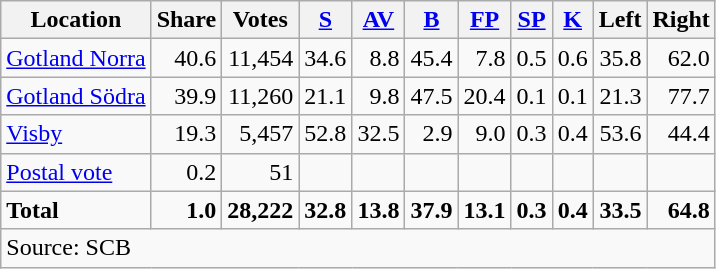<table class="wikitable sortable" style=text-align:right>
<tr>
<th>Location</th>
<th>Share</th>
<th>Votes</th>
<th><a href='#'>S</a></th>
<th><a href='#'>AV</a></th>
<th><a href='#'>B</a></th>
<th><a href='#'>FP</a></th>
<th><a href='#'>SP</a></th>
<th><a href='#'>K</a></th>
<th>Left</th>
<th>Right</th>
</tr>
<tr>
<td align=left><a href='#'>Gotland Norra</a></td>
<td>40.6</td>
<td>11,454</td>
<td>34.6</td>
<td>8.8</td>
<td>45.4</td>
<td>7.8</td>
<td>0.5</td>
<td>0.6</td>
<td>35.8</td>
<td>62.0</td>
</tr>
<tr>
<td align=left><a href='#'>Gotland Södra</a></td>
<td>39.9</td>
<td>11,260</td>
<td>21.1</td>
<td>9.8</td>
<td>47.5</td>
<td>20.4</td>
<td>0.1</td>
<td>0.1</td>
<td>21.3</td>
<td>77.7</td>
</tr>
<tr>
<td align=left><a href='#'>Visby</a></td>
<td>19.3</td>
<td>5,457</td>
<td>52.8</td>
<td>32.5</td>
<td>2.9</td>
<td>9.0</td>
<td>0.3</td>
<td>0.4</td>
<td>53.6</td>
<td>44.4</td>
</tr>
<tr>
<td align=left><a href='#'>Postal vote</a></td>
<td>0.2</td>
<td>51</td>
<td></td>
<td></td>
<td></td>
<td></td>
<td></td>
<td></td>
<td></td>
<td></td>
</tr>
<tr>
<td align=left><strong>Total</strong></td>
<td><strong>1.0</strong></td>
<td><strong>28,222</strong></td>
<td><strong>32.8</strong></td>
<td><strong>13.8</strong></td>
<td><strong>37.9</strong></td>
<td><strong>13.1</strong></td>
<td><strong>0.3</strong></td>
<td><strong>0.4</strong></td>
<td><strong>33.5</strong></td>
<td><strong>64.8</strong></td>
</tr>
<tr>
<td align=left colspan=11>Source: SCB </td>
</tr>
</table>
